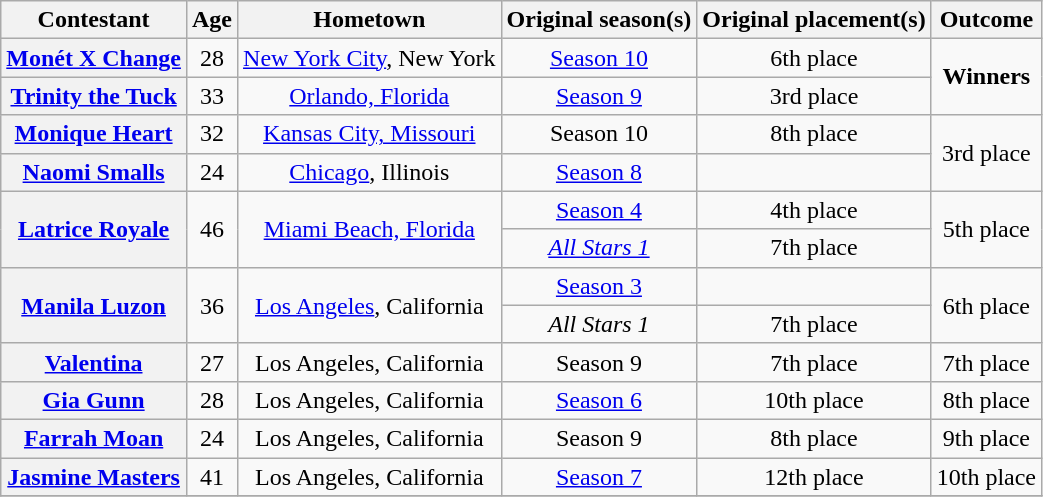<table class="wikitable sortable" style="text-align:center">
<tr>
<th scope="col">Contestant</th>
<th scope="col">Age</th>
<th scope="col">Hometown</th>
<th scope="col">Original season(s)</th>
<th scope="col">Original placement(s)</th>
<th scope="col">Outcome</th>
</tr>
<tr>
<th scope="row"><a href='#'>Monét X Change</a></th>
<td>28</td>
<td nowrap><a href='#'>New York City</a>, New York</td>
<td nowrap><a href='#'>Season 10</a></td>
<td>6th place</td>
<td rowspan="2"><strong>Winners</strong></td>
</tr>
<tr>
<th scope="row" nowrap><a href='#'>Trinity the Tuck</a></th>
<td>33</td>
<td><a href='#'>Orlando, Florida</a></td>
<td><a href='#'>Season 9</a></td>
<td>3rd place</td>
</tr>
<tr>
<th scope="row"><a href='#'>Monique Heart</a></th>
<td>32</td>
<td><a href='#'>Kansas City, Missouri</a></td>
<td>Season 10</td>
<td>8th place</td>
<td rowspan="2">3rd place</td>
</tr>
<tr>
<th scope="row"><a href='#'>Naomi Smalls</a></th>
<td>24</td>
<td><a href='#'>Chicago</a>, Illinois</td>
<td><a href='#'>Season 8</a></td>
<td></td>
</tr>
<tr>
<th scope="row" rowspan="2"><a href='#'>Latrice Royale</a></th>
<td rowspan="2">46</td>
<td rowspan="2"><a href='#'>Miami Beach, Florida</a></td>
<td><a href='#'>Season 4</a></td>
<td>4th place</td>
<td rowspan="2" nowrap>5th place</td>
</tr>
<tr>
<td><a href='#'><em>All Stars 1</em></a></td>
<td>7th place</td>
</tr>
<tr>
<th scope="row" rowspan="2"><a href='#'>Manila Luzon</a></th>
<td rowspan="2">36</td>
<td rowspan="2"><a href='#'>Los Angeles</a>, California</td>
<td><a href='#'>Season 3</a></td>
<td></td>
<td rowspan="2">6th place</td>
</tr>
<tr>
<td><em>All Stars 1</em></td>
<td>7th place</td>
</tr>
<tr>
<th scope="row"><a href='#'>Valentina</a></th>
<td>27</td>
<td>Los Angeles, California</td>
<td>Season 9</td>
<td>7th place</td>
<td>7th place</td>
</tr>
<tr>
<th scope="row"><a href='#'>Gia Gunn</a></th>
<td>28</td>
<td>Los Angeles, California</td>
<td><a href='#'>Season 6</a></td>
<td>10th place</td>
<td>8th place</td>
</tr>
<tr>
<th scope="row"><a href='#'>Farrah Moan</a></th>
<td>24</td>
<td>Los Angeles, California</td>
<td>Season 9</td>
<td>8th place</td>
<td>9th place</td>
</tr>
<tr>
<th scope="row"><a href='#'>Jasmine Masters</a></th>
<td>41</td>
<td>Los Angeles, California</td>
<td><a href='#'>Season 7</a></td>
<td>12th place</td>
<td>10th place</td>
</tr>
<tr>
</tr>
</table>
